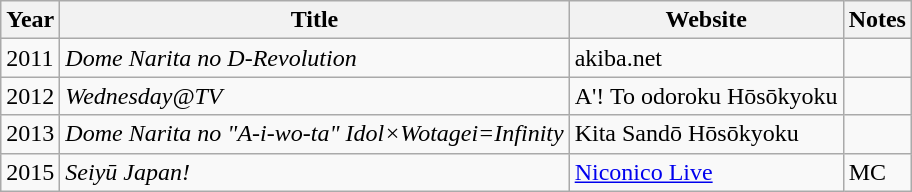<table class="wikitable">
<tr>
<th>Year</th>
<th>Title</th>
<th>Website</th>
<th>Notes</th>
</tr>
<tr>
<td>2011</td>
<td><em>Dome Narita no D-Revolution</em></td>
<td>akiba.net</td>
<td></td>
</tr>
<tr>
<td>2012</td>
<td><em>Wednesday@TV</em></td>
<td>A'! To odoroku Hōsōkyoku</td>
<td></td>
</tr>
<tr>
<td>2013</td>
<td><em>Dome Narita no "A-i-wo-ta" Idol×Wotagei=Infinity</em></td>
<td>Kita Sandō Hōsōkyoku</td>
<td></td>
</tr>
<tr>
<td>2015</td>
<td><em>Seiyū Japan!</em></td>
<td><a href='#'>Niconico Live</a></td>
<td>MC</td>
</tr>
</table>
